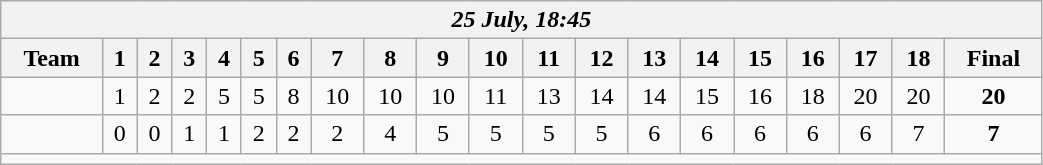<table class=wikitable style="text-align:center; width: 55%">
<tr>
<th colspan=20><em>25 July, 18:45</em></th>
</tr>
<tr>
<th>Team</th>
<th>1</th>
<th>2</th>
<th>3</th>
<th>4</th>
<th>5</th>
<th>6</th>
<th>7</th>
<th>8</th>
<th>9</th>
<th>10</th>
<th>11</th>
<th>12</th>
<th>13</th>
<th>14</th>
<th>15</th>
<th>16</th>
<th>17</th>
<th>18</th>
<th>Final</th>
</tr>
<tr>
<td align=left><strong></strong></td>
<td>1</td>
<td>2</td>
<td>2</td>
<td>5</td>
<td>5</td>
<td>8</td>
<td>10</td>
<td>10</td>
<td>10</td>
<td>11</td>
<td>13</td>
<td>14</td>
<td>14</td>
<td>15</td>
<td>16</td>
<td>18</td>
<td>20</td>
<td>20</td>
<td><strong>20</strong></td>
</tr>
<tr>
<td align=left></td>
<td>0</td>
<td>0</td>
<td>1</td>
<td>1</td>
<td>2</td>
<td>2</td>
<td>2</td>
<td>4</td>
<td>5</td>
<td>5</td>
<td>5</td>
<td>5</td>
<td>6</td>
<td>6</td>
<td>6</td>
<td>6</td>
<td>6</td>
<td>7</td>
<td><strong>7</strong></td>
</tr>
<tr>
<td colspan=20></td>
</tr>
</table>
